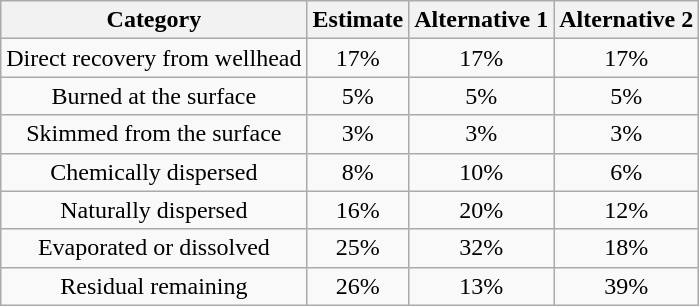<table class="wikitable" style="text-align:center">
<tr>
<th>Category</th>
<th>Estimate</th>
<th>Alternative 1</th>
<th>Alternative 2</th>
</tr>
<tr>
<td>Direct recovery from wellhead</td>
<td>17%</td>
<td>17%</td>
<td>17%</td>
</tr>
<tr>
<td>Burned at the surface</td>
<td>5%</td>
<td>5%</td>
<td>5%</td>
</tr>
<tr>
<td>Skimmed from the surface</td>
<td>3%</td>
<td>3%</td>
<td>3%</td>
</tr>
<tr>
<td>Chemically dispersed</td>
<td>8%</td>
<td>10%</td>
<td>6%</td>
</tr>
<tr>
<td>Naturally dispersed</td>
<td>16%</td>
<td>20%</td>
<td>12%</td>
</tr>
<tr>
<td>Evaporated or dissolved</td>
<td>25%</td>
<td>32%</td>
<td>18%</td>
</tr>
<tr>
<td>Residual remaining</td>
<td>26%</td>
<td>13%</td>
<td>39%</td>
</tr>
</table>
